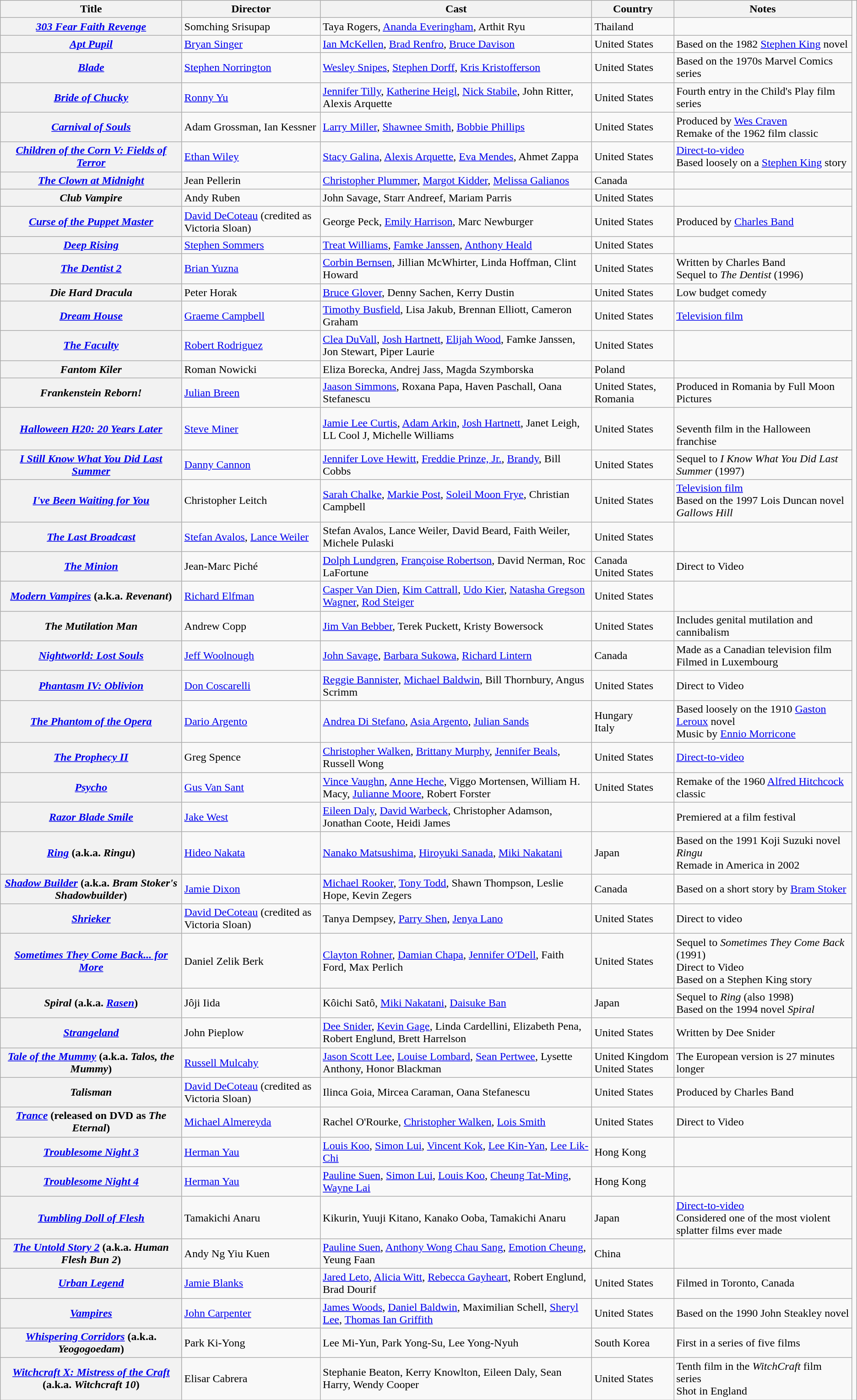<table class="wikitable sortable">
<tr>
<th scope="col">Title</th>
<th scope="col" class="unsortable">Director</th>
<th scope="col" class="unsortable">Cast</th>
<th scope="col">Country</th>
<th scope="col" class="unsortable">Notes</th>
</tr>
<tr>
<th><em><a href='#'>303 Fear Faith Revenge</a></em></th>
<td>Somching Srisupap</td>
<td>Taya Rogers, <a href='#'>Ananda Everingham</a>, Arthit Ryu</td>
<td>Thailand</td>
<td></td>
</tr>
<tr>
<th><em><a href='#'>Apt Pupil</a></em></th>
<td><a href='#'>Bryan Singer</a></td>
<td><a href='#'>Ian McKellen</a>, <a href='#'>Brad Renfro</a>, <a href='#'>Bruce Davison</a></td>
<td>United States</td>
<td>Based on the 1982 <a href='#'>Stephen King</a> novel </td>
</tr>
<tr>
<th><em><a href='#'>Blade</a></em></th>
<td><a href='#'>Stephen Norrington</a></td>
<td><a href='#'>Wesley Snipes</a>, <a href='#'>Stephen Dorff</a>, <a href='#'>Kris Kristofferson</a></td>
<td>United States</td>
<td>Based on the 1970s Marvel Comics series</td>
</tr>
<tr>
<th><em><a href='#'>Bride of Chucky</a></em></th>
<td><a href='#'>Ronny Yu</a></td>
<td><a href='#'>Jennifer Tilly</a>, <a href='#'>Katherine Heigl</a>, <a href='#'>Nick Stabile</a>, John Ritter, Alexis Arquette</td>
<td>United States</td>
<td>Fourth entry in the Child's Play film series</td>
</tr>
<tr>
<th><em><a href='#'>Carnival of Souls</a></em></th>
<td>Adam Grossman, Ian Kessner</td>
<td><a href='#'>Larry Miller</a>, <a href='#'>Shawnee Smith</a>, <a href='#'>Bobbie Phillips</a></td>
<td>United States</td>
<td>Produced by <a href='#'>Wes Craven</a><br>Remake of the 1962 film classic</td>
</tr>
<tr>
<th><em><a href='#'>Children of the Corn V: Fields of Terror</a></em></th>
<td><a href='#'>Ethan Wiley</a></td>
<td><a href='#'>Stacy Galina</a>, <a href='#'>Alexis Arquette</a>, <a href='#'>Eva Mendes</a>, Ahmet Zappa</td>
<td>United States</td>
<td><a href='#'>Direct-to-video</a><br>Based loosely on a <a href='#'>Stephen King</a> story</td>
</tr>
<tr>
<th><em><a href='#'>The Clown at Midnight</a></em></th>
<td>Jean Pellerin</td>
<td><a href='#'>Christopher Plummer</a>, <a href='#'>Margot Kidder</a>, <a href='#'>Melissa Galianos</a></td>
<td>Canada</td>
<td></td>
</tr>
<tr>
<th><em>Club Vampire</em></th>
<td>Andy Ruben</td>
<td>John Savage, Starr Andreef, Mariam Parris</td>
<td>United States</td>
<td></td>
</tr>
<tr>
<th><em><a href='#'>Curse of the Puppet Master</a></em></th>
<td><a href='#'>David DeCoteau</a> (credited as Victoria Sloan)</td>
<td>George Peck, <a href='#'>Emily Harrison</a>, Marc Newburger</td>
<td>United States</td>
<td>Produced by <a href='#'>Charles Band</a></td>
</tr>
<tr>
<th><em><a href='#'>Deep Rising</a></em></th>
<td><a href='#'>Stephen Sommers</a></td>
<td><a href='#'>Treat Williams</a>, <a href='#'>Famke Janssen</a>, <a href='#'>Anthony Heald</a></td>
<td>United States</td>
<td></td>
</tr>
<tr>
<th><em><a href='#'>The Dentist 2</a></em></th>
<td><a href='#'>Brian Yuzna</a></td>
<td><a href='#'>Corbin Bernsen</a>, Jillian McWhirter, Linda Hoffman, Clint Howard</td>
<td>United States</td>
<td>Written by Charles Band<br>Sequel to <em>The Dentist</em> (1996)</td>
</tr>
<tr>
<th><em>Die Hard Dracula</em></th>
<td>Peter Horak</td>
<td><a href='#'>Bruce Glover</a>, Denny Sachen, Kerry Dustin</td>
<td>United States</td>
<td>Low budget comedy</td>
</tr>
<tr>
<th><em><a href='#'>Dream House</a></em></th>
<td><a href='#'>Graeme Campbell</a></td>
<td><a href='#'>Timothy Busfield</a>, Lisa Jakub, Brennan Elliott, Cameron Graham</td>
<td>United States</td>
<td><a href='#'>Television film</a></td>
</tr>
<tr>
<th><em><a href='#'>The Faculty</a></em></th>
<td><a href='#'>Robert Rodriguez</a></td>
<td><a href='#'>Clea DuVall</a>, <a href='#'>Josh Hartnett</a>, <a href='#'>Elijah Wood</a>, Famke Janssen, Jon Stewart, Piper Laurie</td>
<td>United States</td>
<td></td>
</tr>
<tr>
<th><em>Fantom Kiler</em></th>
<td>Roman Nowicki</td>
<td>Eliza Borecka, Andrej Jass, Magda Szymborska</td>
<td>Poland</td>
<td></td>
</tr>
<tr>
<th><em>Frankenstein Reborn!</em></th>
<td><a href='#'>Julian Breen</a></td>
<td><a href='#'>Jaason Simmons</a>, Roxana Papa, Haven Paschall, Oana Stefanescu</td>
<td>United States, Romania</td>
<td>Produced in Romania by Full Moon Pictures</td>
</tr>
<tr>
<th><em><a href='#'>Halloween H20: 20 Years Later</a></em></th>
<td><a href='#'>Steve Miner</a></td>
<td><a href='#'>Jamie Lee Curtis</a>, <a href='#'>Adam Arkin</a>, <a href='#'>Josh Hartnett</a>, Janet Leigh, LL Cool J, Michelle Williams</td>
<td>United States</td>
<td><br>Seventh film in the Halloween franchise</td>
</tr>
<tr>
<th><em><a href='#'>I Still Know What You Did Last Summer</a></em></th>
<td><a href='#'>Danny Cannon</a></td>
<td><a href='#'>Jennifer Love Hewitt</a>, <a href='#'>Freddie Prinze, Jr.</a>, <a href='#'>Brandy</a>, Bill Cobbs</td>
<td>United States</td>
<td>Sequel to <em>I Know What You Did Last Summer</em> (1997)</td>
</tr>
<tr>
<th><em><a href='#'>I've Been Waiting for You</a></em></th>
<td>Christopher Leitch</td>
<td><a href='#'>Sarah Chalke</a>, <a href='#'>Markie Post</a>, <a href='#'>Soleil Moon Frye</a>, Christian Campbell</td>
<td>United States</td>
<td><a href='#'>Television film</a><br> Based on the 1997 Lois Duncan novel <em>Gallows Hill</em></td>
</tr>
<tr>
<th><em><a href='#'>The Last Broadcast</a></em></th>
<td><a href='#'>Stefan Avalos</a>, <a href='#'>Lance Weiler</a></td>
<td>Stefan Avalos, Lance Weiler, David Beard, Faith Weiler, Michele Pulaski</td>
<td>United States</td>
<td></td>
</tr>
<tr>
<th><em><a href='#'>The Minion</a></em></th>
<td>Jean-Marc Piché</td>
<td><a href='#'>Dolph Lundgren</a>, <a href='#'>Françoise Robertson</a>, David Nerman, Roc LaFortune</td>
<td>Canada<br>United States</td>
<td>Direct to Video </td>
</tr>
<tr>
<th><em><a href='#'>Modern Vampires</a></em> (a.k.a. <em>Revenant</em>)</th>
<td><a href='#'>Richard Elfman</a></td>
<td><a href='#'>Casper Van Dien</a>, <a href='#'>Kim Cattrall</a>, <a href='#'>Udo Kier</a>, <a href='#'>Natasha Gregson Wagner</a>, <a href='#'>Rod Steiger</a></td>
<td>United States</td>
<td></td>
</tr>
<tr>
<th><em>The Mutilation Man</em></th>
<td>Andrew Copp</td>
<td><a href='#'>Jim Van Bebber</a>, Terek Puckett, Kristy Bowersock</td>
<td>United States</td>
<td>Includes genital mutilation and cannibalism</td>
</tr>
<tr>
<th><em><a href='#'>Nightworld: Lost Souls</a></em></th>
<td><a href='#'>Jeff Woolnough</a></td>
<td><a href='#'>John Savage</a>, <a href='#'>Barbara Sukowa</a>, <a href='#'>Richard Lintern</a></td>
<td>Canada</td>
<td>Made as a Canadian television film<br>Filmed in Luxembourg</td>
</tr>
<tr DeCo>
<th><em><a href='#'>Phantasm IV: Oblivion</a></em></th>
<td><a href='#'>Don Coscarelli</a></td>
<td><a href='#'>Reggie Bannister</a>, <a href='#'>Michael Baldwin</a>, Bill Thornbury, Angus Scrimm</td>
<td>United States</td>
<td>Direct to Video</td>
</tr>
<tr>
<th><em><a href='#'>The Phantom of the Opera</a></em></th>
<td><a href='#'>Dario Argento</a></td>
<td><a href='#'>Andrea Di Stefano</a>, <a href='#'>Asia Argento</a>, <a href='#'>Julian Sands</a></td>
<td>Hungary<br>Italy</td>
<td>Based loosely on the 1910 <a href='#'>Gaston Leroux</a> novel<br>Music by <a href='#'>Ennio Morricone</a></td>
</tr>
<tr>
<th><em><a href='#'>The Prophecy II</a></em></th>
<td>Greg Spence</td>
<td><a href='#'>Christopher Walken</a>, <a href='#'>Brittany Murphy</a>, <a href='#'>Jennifer Beals</a>, Russell Wong</td>
<td>United States</td>
<td><a href='#'>Direct-to-video</a></td>
</tr>
<tr>
<th><em><a href='#'>Psycho</a></em></th>
<td><a href='#'>Gus Van Sant</a></td>
<td><a href='#'>Vince Vaughn</a>, <a href='#'>Anne Heche</a>, Viggo Mortensen, William H. Macy, <a href='#'>Julianne Moore</a>, Robert Forster</td>
<td>United States</td>
<td>Remake of the 1960 <a href='#'>Alfred Hitchcock</a> classic</td>
</tr>
<tr>
<th><em><a href='#'>Razor Blade Smile</a></em></th>
<td><a href='#'>Jake West</a></td>
<td><a href='#'>Eileen Daly</a>, <a href='#'>David Warbeck</a>, Christopher Adamson, Jonathan Coote, Heidi James</td>
<td></td>
<td>Premiered at a film festival</td>
</tr>
<tr>
<th><em><a href='#'>Ring</a></em> (a.k.a. <em>Ringu</em>)</th>
<td><a href='#'>Hideo Nakata</a></td>
<td><a href='#'>Nanako Matsushima</a>, <a href='#'>Hiroyuki Sanada</a>, <a href='#'>Miki Nakatani</a></td>
<td>Japan</td>
<td>Based on the 1991 Koji Suzuki novel <em>Ringu</em> <br>Remade in America in 2002</td>
</tr>
<tr>
<th><em><a href='#'>Shadow Builder</a></em> (a.k.a. <em>Bram Stoker's Shadowbuilder</em>)</th>
<td><a href='#'>Jamie Dixon</a></td>
<td><a href='#'>Michael Rooker</a>, <a href='#'>Tony Todd</a>, Shawn Thompson, Leslie Hope, Kevin Zegers</td>
<td>Canada</td>
<td>Based on a short story by <a href='#'>Bram Stoker</a></td>
</tr>
<tr>
<th><em><a href='#'>Shrieker</a></em></th>
<td><a href='#'>David DeCoteau</a> (credited as Victoria Sloan)</td>
<td>Tanya Dempsey, <a href='#'>Parry Shen</a>, <a href='#'>Jenya Lano</a></td>
<td>United States</td>
<td>Direct to video</td>
</tr>
<tr>
<th><em><a href='#'>Sometimes They Come Back... for More</a></em></th>
<td>Daniel Zelik Berk</td>
<td><a href='#'>Clayton Rohner</a>, <a href='#'>Damian Chapa</a>, <a href='#'>Jennifer O'Dell</a>, Faith Ford, Max Perlich</td>
<td>United States</td>
<td>Sequel to <em>Sometimes They Come Back</em> (1991)<br>Direct to Video<br>Based on a Stephen King story </td>
</tr>
<tr>
<th><em>Spiral</em> (a.k.a. <em><a href='#'>Rasen</a></em>)</th>
<td>Jôji Iida</td>
<td>Kôichi Satô, <a href='#'>Miki Nakatani</a>, <a href='#'>Daisuke Ban</a></td>
<td>Japan</td>
<td>Sequel to <em>Ring</em> (also 1998)<br>Based on the 1994 novel <em>Spiral</em></td>
</tr>
<tr>
<th><em><a href='#'>Strangeland</a></em></th>
<td>John Pieplow</td>
<td><a href='#'>Dee Snider</a>, <a href='#'>Kevin Gage</a>, Linda Cardellini, Elizabeth Pena, Robert Englund, Brett Harrelson</td>
<td>United States</td>
<td>Written by Dee Snider</td>
</tr>
<tr>
<th><em><a href='#'>Tale of the Mummy</a></em> (a.k.a. <em>Talos, the Mummy</em>)</th>
<td><a href='#'>Russell Mulcahy</a></td>
<td><a href='#'>Jason Scott Lee</a>, <a href='#'>Louise Lombard</a>, <a href='#'>Sean Pertwee</a>, Lysette Anthony, Honor Blackman</td>
<td>United Kingdom<br>United States</td>
<td>The European version is 27 minutes longer</td>
<td></td>
</tr>
<tr>
<th><em>Talisman</em></th>
<td><a href='#'>David DeCoteau</a> (credited as Victoria Sloan)</td>
<td>Ilinca Goia, Mircea Caraman, Oana Stefanescu</td>
<td>United States</td>
<td>Produced by Charles Band</td>
</tr>
<tr>
<th><em><a href='#'>Trance</a></em> (released on DVD as <em>The Eternal</em>)</th>
<td><a href='#'>Michael Almereyda</a></td>
<td>Rachel O'Rourke, <a href='#'>Christopher Walken</a>, <a href='#'>Lois Smith</a></td>
<td>United States</td>
<td>Direct to Video</td>
</tr>
<tr>
<th><em><a href='#'>Troublesome Night 3</a></em></th>
<td><a href='#'>Herman Yau</a></td>
<td><a href='#'>Louis Koo</a>, <a href='#'>Simon Lui</a>, <a href='#'>Vincent Kok</a>, <a href='#'>Lee Kin-Yan</a>, <a href='#'>Lee Lik-Chi</a></td>
<td>Hong Kong</td>
<td></td>
</tr>
<tr>
<th><em><a href='#'>Troublesome Night 4</a></em></th>
<td><a href='#'>Herman Yau</a></td>
<td><a href='#'>Pauline Suen</a>, <a href='#'>Simon Lui</a>, <a href='#'>Louis Koo</a>, <a href='#'>Cheung Tat-Ming</a>, <a href='#'>Wayne Lai</a></td>
<td>Hong Kong</td>
<td></td>
</tr>
<tr>
<th><em><a href='#'>Tumbling Doll of Flesh</a></em></th>
<td>Tamakichi Anaru</td>
<td>Kikurin, Yuuji Kitano, Kanako Ooba, Tamakichi Anaru</td>
<td>Japan</td>
<td><a href='#'>Direct-to-video</a><br>Considered one of the most violent splatter films ever made</td>
</tr>
<tr>
<th><em><a href='#'>The Untold Story 2</a></em> (a.k.a. <em>Human Flesh Bun 2</em>)</th>
<td>Andy Ng Yiu Kuen</td>
<td><a href='#'>Pauline Suen</a>, <a href='#'>Anthony Wong Chau Sang</a>, <a href='#'>Emotion Cheung</a>, Yeung Faan</td>
<td>China</td>
<td></td>
</tr>
<tr>
<th><em><a href='#'>Urban Legend</a></em></th>
<td><a href='#'>Jamie Blanks</a></td>
<td><a href='#'>Jared Leto</a>, <a href='#'>Alicia Witt</a>, <a href='#'>Rebecca Gayheart</a>, Robert Englund, Brad Dourif</td>
<td>United States</td>
<td>Filmed in Toronto, Canada </td>
</tr>
<tr>
<th><em><a href='#'>Vampires</a></em></th>
<td><a href='#'>John Carpenter</a></td>
<td><a href='#'>James Woods</a>, <a href='#'>Daniel Baldwin</a>, Maximilian Schell, <a href='#'>Sheryl Lee</a>, <a href='#'>Thomas Ian Griffith</a></td>
<td>United States</td>
<td>Based on the 1990 John Steakley novel</td>
</tr>
<tr>
<th><em><a href='#'>Whispering Corridors</a></em> (a.k.a. <em>Yeogogoedam</em>)</th>
<td>Park Ki-Yong</td>
<td>Lee Mi-Yun, Park Yong-Su, Lee Yong-Nyuh</td>
<td>South Korea</td>
<td>First in a series of five films </td>
</tr>
<tr>
<th><em><a href='#'>Witchcraft X: Mistress of the Craft</a></em> (a.k.a. <em>Witchcraft 10</em>)</th>
<td>Elisar Cabrera</td>
<td>Stephanie Beaton, Kerry Knowlton, Eileen Daly, Sean Harry, Wendy Cooper</td>
<td>United States</td>
<td>Tenth film in the <em>WitchCraft</em> film series<br>Shot in England</td>
</tr>
</table>
